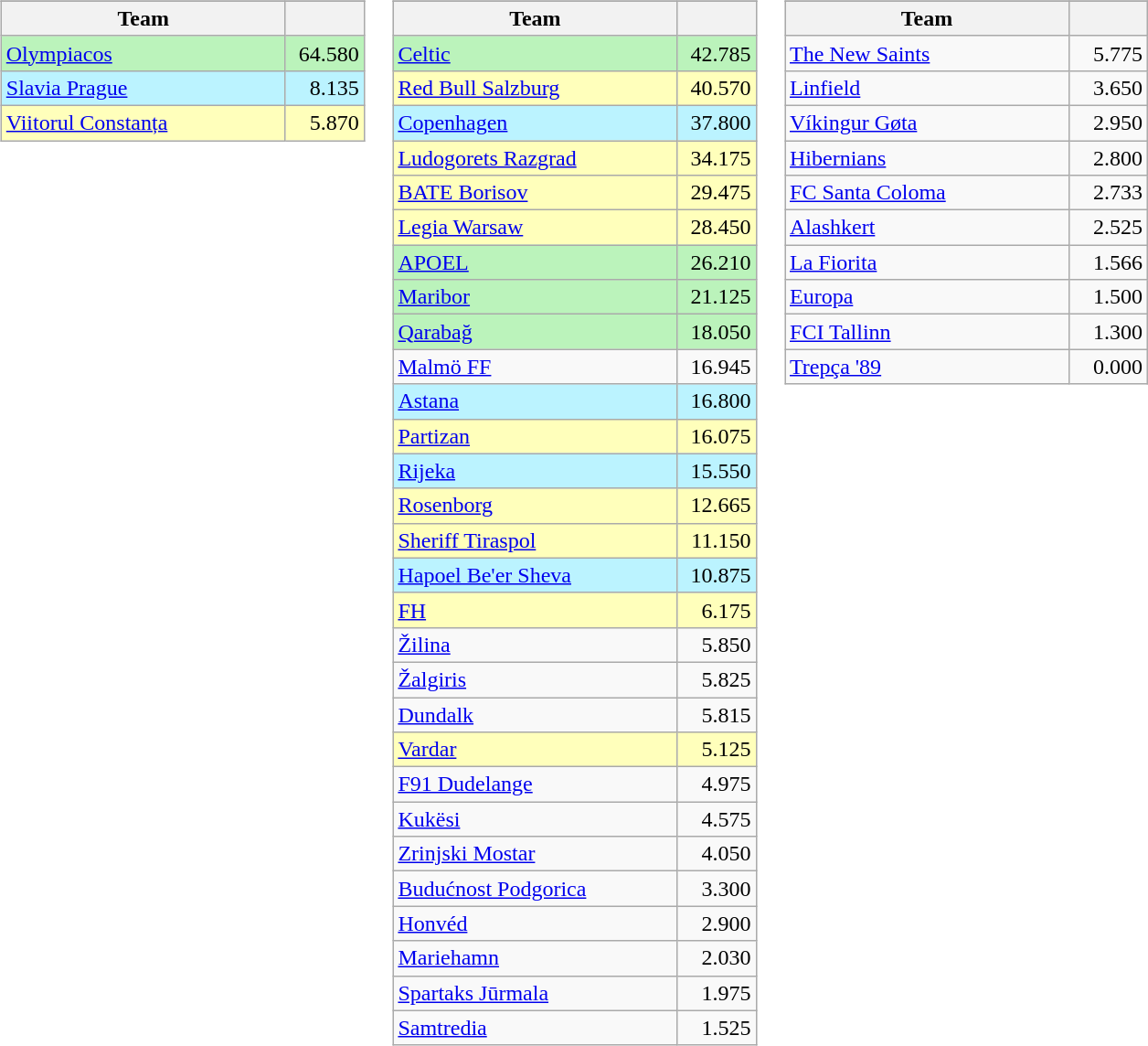<table>
<tr valign=top>
<td><br><table class="wikitable">
<tr>
</tr>
<tr>
<th width=200>Team</th>
<th width=50></th>
</tr>
<tr bgcolor=#bbf3bb>
<td> <a href='#'>Olympiacos</a></td>
<td align=right>64.580</td>
</tr>
<tr bgcolor=#bbf3ff>
<td> <a href='#'>Slavia Prague</a></td>
<td align=right>8.135</td>
</tr>
<tr bgcolor=#ffffbb>
<td> <a href='#'>Viitorul Constanța</a></td>
<td align=right>5.870</td>
</tr>
</table>
</td>
<td><br><table class="wikitable">
<tr>
</tr>
<tr>
<th width=200>Team</th>
<th width=50></th>
</tr>
<tr bgcolor=#bbf3bb>
<td> <a href='#'>Celtic</a></td>
<td align=right>42.785</td>
</tr>
<tr bgcolor=#ffffbb>
<td> <a href='#'>Red Bull Salzburg</a></td>
<td align=right>40.570</td>
</tr>
<tr bgcolor=#bbf3ff>
<td> <a href='#'>Copenhagen</a></td>
<td align=right>37.800</td>
</tr>
<tr bgcolor=#ffffbb>
<td> <a href='#'>Ludogorets Razgrad</a></td>
<td align=right>34.175</td>
</tr>
<tr bgcolor=#ffffbb>
<td> <a href='#'>BATE Borisov</a></td>
<td align=right>29.475</td>
</tr>
<tr bgcolor=#ffffbb>
<td> <a href='#'>Legia Warsaw</a></td>
<td align=right>28.450</td>
</tr>
<tr bgcolor=#bbf3bb>
<td> <a href='#'>APOEL</a></td>
<td align=right>26.210</td>
</tr>
<tr bgcolor=#bbf3bb>
<td> <a href='#'>Maribor</a></td>
<td align=right>21.125</td>
</tr>
<tr bgcolor=#bbf3bb>
<td> <a href='#'>Qarabağ</a></td>
<td align=right>18.050</td>
</tr>
<tr>
<td> <a href='#'>Malmö FF</a></td>
<td align=right>16.945</td>
</tr>
<tr bgcolor=#bbf3ff>
<td> <a href='#'>Astana</a></td>
<td align=right>16.800</td>
</tr>
<tr bgcolor=#ffffbb>
<td> <a href='#'>Partizan</a></td>
<td align=right>16.075</td>
</tr>
<tr bgcolor=#bbf3ff>
<td> <a href='#'>Rijeka</a></td>
<td align=right>15.550</td>
</tr>
<tr bgcolor=#ffffbb>
<td> <a href='#'>Rosenborg</a></td>
<td align=right>12.665</td>
</tr>
<tr bgcolor=#ffffbb>
<td> <a href='#'>Sheriff Tiraspol</a></td>
<td align=right>11.150</td>
</tr>
<tr bgcolor=#bbf3ff>
<td> <a href='#'>Hapoel Be'er Sheva</a></td>
<td align=right>10.875</td>
</tr>
<tr bgcolor=#ffffbb>
<td> <a href='#'>FH</a></td>
<td align=right>6.175</td>
</tr>
<tr>
<td> <a href='#'>Žilina</a></td>
<td align=right>5.850</td>
</tr>
<tr>
<td> <a href='#'>Žalgiris</a></td>
<td align=right>5.825</td>
</tr>
<tr>
<td> <a href='#'>Dundalk</a></td>
<td align=right>5.815</td>
</tr>
<tr bgcolor=#ffffbb>
<td> <a href='#'>Vardar</a></td>
<td align=right>5.125</td>
</tr>
<tr>
<td> <a href='#'>F91 Dudelange</a></td>
<td align=right>4.975</td>
</tr>
<tr>
<td> <a href='#'>Kukësi</a></td>
<td align=right>4.575</td>
</tr>
<tr>
<td> <a href='#'>Zrinjski Mostar</a></td>
<td align=right>4.050</td>
</tr>
<tr>
<td> <a href='#'>Budućnost Podgorica</a></td>
<td align=right>3.300</td>
</tr>
<tr>
<td> <a href='#'>Honvéd</a></td>
<td align=right>2.900</td>
</tr>
<tr>
<td> <a href='#'>Mariehamn</a></td>
<td align=right>2.030</td>
</tr>
<tr>
<td> <a href='#'>Spartaks Jūrmala</a></td>
<td align=right>1.975</td>
</tr>
<tr>
<td> <a href='#'>Samtredia</a></td>
<td align=right>1.525</td>
</tr>
</table>
</td>
<td><br><table class="wikitable">
<tr>
</tr>
<tr>
<th width=200>Team</th>
<th width=50></th>
</tr>
<tr>
<td> <a href='#'>The New Saints</a></td>
<td align=right>5.775</td>
</tr>
<tr>
<td> <a href='#'>Linfield</a></td>
<td align=right>3.650</td>
</tr>
<tr>
<td> <a href='#'>Víkingur Gøta</a></td>
<td align=right>2.950</td>
</tr>
<tr>
<td> <a href='#'>Hibernians</a></td>
<td align=right>2.800</td>
</tr>
<tr>
<td> <a href='#'>FC Santa Coloma</a></td>
<td align=right>2.733</td>
</tr>
<tr>
<td> <a href='#'>Alashkert</a></td>
<td align=right>2.525</td>
</tr>
<tr>
<td> <a href='#'>La Fiorita</a></td>
<td align=right>1.566</td>
</tr>
<tr>
<td> <a href='#'>Europa</a></td>
<td align=right>1.500</td>
</tr>
<tr>
<td> <a href='#'>FCI Tallinn</a></td>
<td align=right>1.300</td>
</tr>
<tr>
<td> <a href='#'>Trepça '89</a></td>
<td align=right>0.000</td>
</tr>
</table>
</td>
</tr>
</table>
